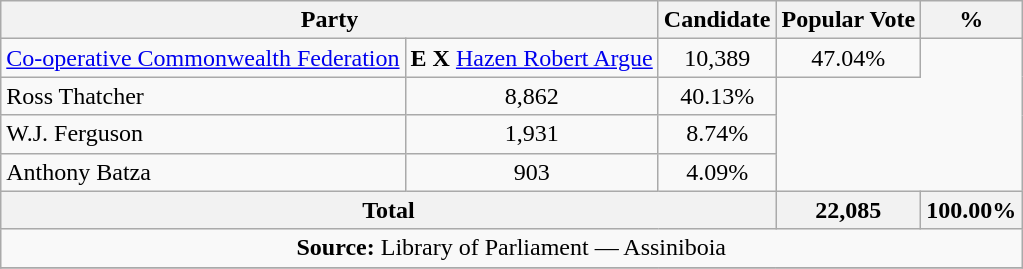<table class="wikitable">
<tr>
<th colspan="2">Party</th>
<th>Candidate</th>
<th>Popular Vote</th>
<th>%</th>
</tr>
<tr>
<td><a href='#'>Co-operative Commonwealth Federation</a></td>
<td><strong>E</strong> <strong>X</strong> <a href='#'>Hazen Robert Argue</a></td>
<td align=center>10,389</td>
<td align=center>47.04%</td>
</tr>
<tr>
<td>Ross Thatcher</td>
<td align=center>8,862</td>
<td align=center>40.13%</td>
</tr>
<tr>
<td>W.J. Ferguson</td>
<td align=center>1,931</td>
<td align=center>8.74%</td>
</tr>
<tr>
<td>Anthony Batza</td>
<td align=center>903</td>
<td align=center>4.09%</td>
</tr>
<tr>
<th colspan=3>Total</th>
<th>22,085</th>
<th>100.00%</th>
</tr>
<tr>
<td align="center" colspan=5><strong>Source:</strong> Library of Parliament — Assiniboia</td>
</tr>
<tr>
</tr>
</table>
